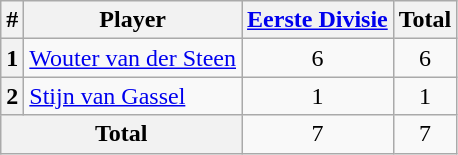<table class="wikitable" style="text-align:center;">
<tr>
<th>#</th>
<th>Player</th>
<th><a href='#'>Eerste Divisie</a></th>
<th>Total</th>
</tr>
<tr>
<th>1</th>
<td align="left"> <a href='#'>Wouter van der Steen</a></td>
<td>6</td>
<td>6</td>
</tr>
<tr>
<th>2</th>
<td align="left"> <a href='#'>Stijn van Gassel</a></td>
<td>1</td>
<td>1</td>
</tr>
<tr>
<th colspan="2">Total</th>
<td>7</td>
<td>7</td>
</tr>
</table>
